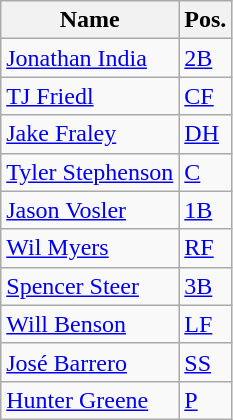<table class="wikitable">
<tr>
<th>Name</th>
<th>Pos.</th>
</tr>
<tr>
<td><a href='#'>Jonathan India</a></td>
<td><a href='#'>2B</a></td>
</tr>
<tr>
<td><a href='#'>TJ Friedl</a></td>
<td><a href='#'>CF</a></td>
</tr>
<tr>
<td><a href='#'>Jake Fraley</a></td>
<td><a href='#'>DH</a></td>
</tr>
<tr>
<td><a href='#'>Tyler Stephenson</a></td>
<td><a href='#'>C</a></td>
</tr>
<tr>
<td><a href='#'>Jason Vosler</a></td>
<td><a href='#'>1B</a></td>
</tr>
<tr>
<td><a href='#'>Wil Myers</a></td>
<td><a href='#'>RF</a></td>
</tr>
<tr>
<td><a href='#'>Spencer Steer</a></td>
<td><a href='#'>3B</a></td>
</tr>
<tr>
<td><a href='#'>Will Benson</a></td>
<td><a href='#'>LF</a></td>
</tr>
<tr>
<td><a href='#'>José Barrero</a></td>
<td><a href='#'>SS</a></td>
</tr>
<tr>
<td><a href='#'>Hunter Greene</a></td>
<td><a href='#'>P</a></td>
</tr>
</table>
